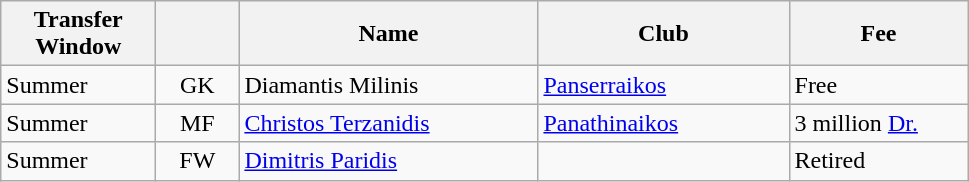<table class="wikitable plainrowheaders">
<tr>
<th scope="col" style="width:6em;">Transfer Window</th>
<th scope="col" style="width:3em;"></th>
<th scope="col" style="width:12em;">Name</th>
<th scope="col" style="width:10em;">Club</th>
<th scope="col" style="width:7em;">Fee</th>
</tr>
<tr>
<td>Summer</td>
<td align="center">GK</td>
<td> Diamantis Milinis</td>
<td> <a href='#'>Panserraikos</a></td>
<td>Free</td>
</tr>
<tr>
<td>Summer</td>
<td align="center">MF</td>
<td> <a href='#'>Christos Terzanidis</a></td>
<td> <a href='#'>Panathinaikos</a></td>
<td>3 million <a href='#'>Dr.</a></td>
</tr>
<tr>
<td>Summer</td>
<td align="center">FW</td>
<td> <a href='#'>Dimitris Paridis</a></td>
<td></td>
<td>Retired</td>
</tr>
</table>
